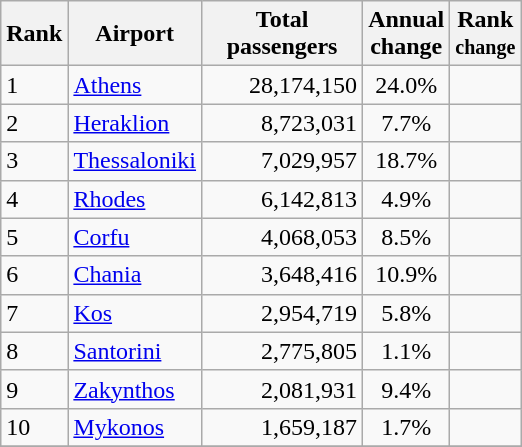<table class="wikitable sortable">
<tr>
<th>Rank</th>
<th>Airport</th>
<th style="width:100px">Total<br>passengers</th>
<th>Annual<br>change</th>
<th>Rank<br><small>change</small></th>
</tr>
<tr>
<td>1</td>
<td><a href='#'>Athens</a></td>
<td align="right">28,174,150</td>
<td align="center">24.0%</td>
<td align="center"></td>
</tr>
<tr>
<td>2</td>
<td><a href='#'>Heraklion</a></td>
<td align="right">8,723,031</td>
<td align="center">7.7%</td>
<td align="center"></td>
</tr>
<tr>
<td>3</td>
<td><a href='#'>Thessaloniki</a></td>
<td align="right">7,029,957</td>
<td align="center">18.7%</td>
<td align="center"></td>
</tr>
<tr>
<td>4</td>
<td><a href='#'>Rhodes</a></td>
<td align="right">6,142,813</td>
<td align="center">4.9%</td>
<td align="center"></td>
</tr>
<tr>
<td>5</td>
<td><a href='#'>Corfu</a></td>
<td align="right">4,068,053</td>
<td align="center">8.5%</td>
<td align="center"></td>
</tr>
<tr>
<td>6</td>
<td><a href='#'>Chania</a></td>
<td align="right">3,648,416</td>
<td align="center">10.9%</td>
<td align="center"></td>
</tr>
<tr>
<td>7</td>
<td><a href='#'>Kos</a></td>
<td align="right">2,954,719</td>
<td align="center">5.8%</td>
<td align="center"></td>
</tr>
<tr>
<td>8</td>
<td><a href='#'>Santorini</a></td>
<td align="right">2,775,805</td>
<td align="center">1.1%</td>
<td align="center"></td>
</tr>
<tr>
<td>9</td>
<td><a href='#'>Zakynthos</a></td>
<td align="right">2,081,931</td>
<td align="center">9.4%</td>
<td align="center"></td>
</tr>
<tr>
<td>10</td>
<td><a href='#'>Mykonos</a></td>
<td align="right">1,659,187</td>
<td align="center">1.7%</td>
<td align="center"></td>
</tr>
<tr>
</tr>
</table>
